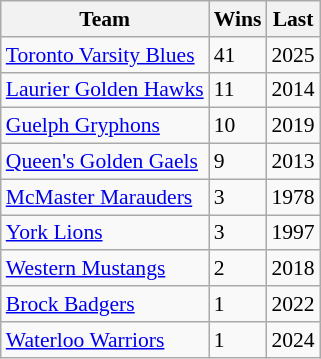<table class="wikitable sortable" style="font-size: 90%">
<tr>
<th>Team</th>
<th>Wins</th>
<th>Last</th>
</tr>
<tr>
<td><a href='#'>Toronto Varsity Blues</a></td>
<td>41</td>
<td>2025</td>
</tr>
<tr>
<td><a href='#'>Laurier Golden Hawks</a></td>
<td>11</td>
<td>2014</td>
</tr>
<tr>
<td><a href='#'>Guelph Gryphons</a></td>
<td>10</td>
<td>2019</td>
</tr>
<tr>
<td><a href='#'>Queen's Golden Gaels</a></td>
<td>9</td>
<td>2013</td>
</tr>
<tr>
<td><a href='#'>McMaster Marauders</a></td>
<td>3</td>
<td>1978</td>
</tr>
<tr>
<td><a href='#'>York Lions</a></td>
<td>3</td>
<td>1997</td>
</tr>
<tr>
<td><a href='#'>Western Mustangs</a></td>
<td>2</td>
<td>2018</td>
</tr>
<tr>
<td><a href='#'>Brock Badgers</a></td>
<td>1</td>
<td>2022</td>
</tr>
<tr>
<td><a href='#'>Waterloo Warriors</a></td>
<td>1</td>
<td>2024</td>
</tr>
</table>
